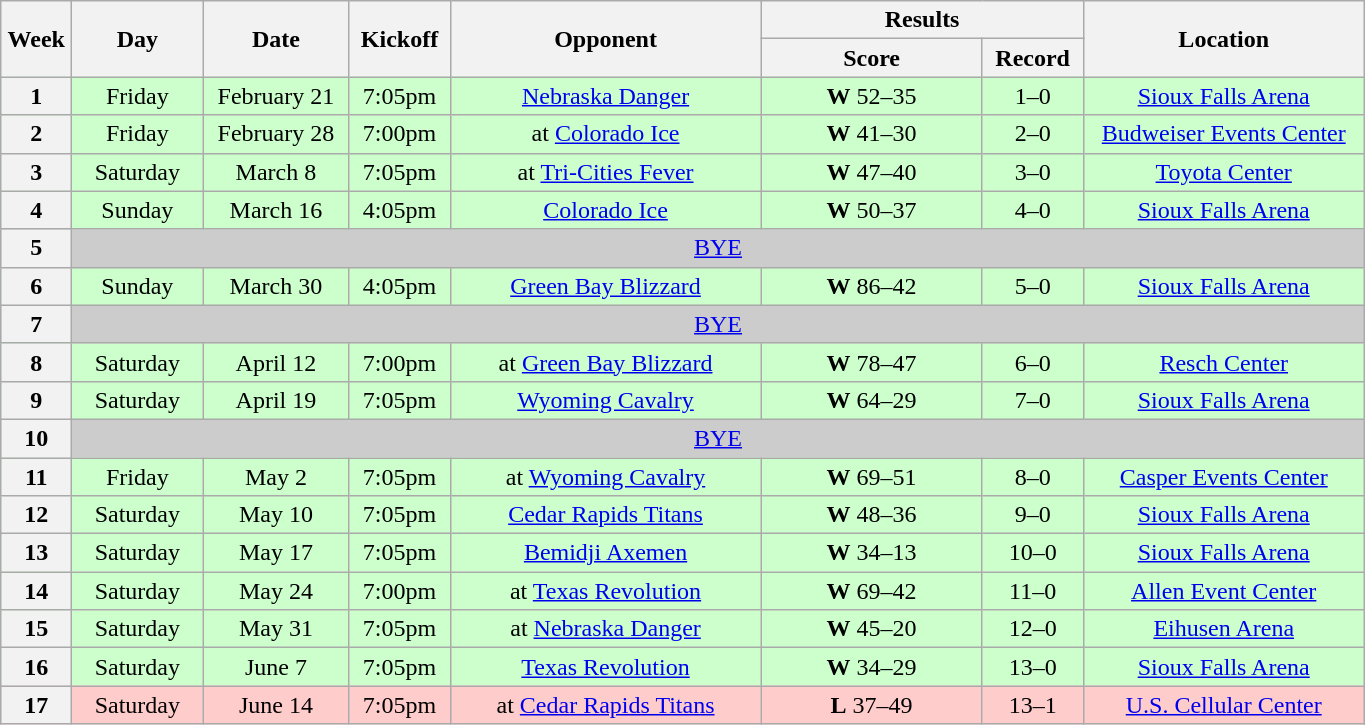<table class="wikitable">
<tr>
<th rowspan="2" width="40">Week</th>
<th rowspan="2" width="80">Day</th>
<th rowspan="2" width="90">Date</th>
<th rowspan="2" width="60">Kickoff</th>
<th rowspan="2" width="200">Opponent</th>
<th colspan="2" width="200">Results</th>
<th rowspan="2" width="180">Location</th>
</tr>
<tr>
<th width="140">Score</th>
<th width="60">Record</th>
</tr>
<tr align="center" bgcolor="#CCFFCC">
<th>1</th>
<td>Friday</td>
<td>February 21</td>
<td>7:05pm</td>
<td><a href='#'>Nebraska Danger</a></td>
<td><strong>W</strong> 52–35</td>
<td>1–0</td>
<td><a href='#'>Sioux Falls Arena</a></td>
</tr>
<tr align="center" bgcolor="#CCFFCC">
<th>2</th>
<td>Friday</td>
<td>February 28</td>
<td>7:00pm</td>
<td>at <a href='#'>Colorado Ice</a></td>
<td><strong>W</strong> 41–30</td>
<td>2–0</td>
<td><a href='#'>Budweiser Events Center</a></td>
</tr>
<tr align="center" bgcolor="#CCFFCC">
<th>3</th>
<td>Saturday</td>
<td>March 8</td>
<td>7:05pm</td>
<td>at <a href='#'>Tri-Cities Fever</a></td>
<td><strong>W</strong> 47–40</td>
<td>3–0</td>
<td><a href='#'>Toyota Center</a></td>
</tr>
<tr align="center" bgcolor="#CCFFCC">
<th>4</th>
<td>Sunday</td>
<td>March 16</td>
<td>4:05pm</td>
<td><a href='#'>Colorado Ice</a></td>
<td><strong>W</strong> 50–37</td>
<td>4–0</td>
<td><a href='#'>Sioux Falls Arena</a></td>
</tr>
<tr align="center" bgcolor="#CCCCCC">
<th>5</th>
<td colSpan=7><a href='#'>BYE</a></td>
</tr>
<tr align="center" bgcolor="#CCFFCC">
<th>6</th>
<td>Sunday</td>
<td>March 30</td>
<td>4:05pm</td>
<td><a href='#'>Green Bay Blizzard</a></td>
<td><strong>W</strong> 86–42</td>
<td>5–0</td>
<td><a href='#'>Sioux Falls Arena</a></td>
</tr>
<tr align="center" bgcolor="#CCCCCC">
<th>7</th>
<td colSpan=7><a href='#'>BYE</a></td>
</tr>
<tr align="center" bgcolor="#CCFFCC">
<th>8</th>
<td>Saturday</td>
<td>April 12</td>
<td>7:00pm</td>
<td>at <a href='#'>Green Bay Blizzard</a></td>
<td><strong>W</strong> 78–47</td>
<td>6–0</td>
<td><a href='#'>Resch Center</a></td>
</tr>
<tr align="center" bgcolor="#CCFFCC">
<th>9</th>
<td>Saturday</td>
<td>April 19</td>
<td>7:05pm</td>
<td><a href='#'>Wyoming Cavalry</a></td>
<td><strong>W</strong> 64–29</td>
<td>7–0</td>
<td><a href='#'>Sioux Falls Arena</a></td>
</tr>
<tr align="center" bgcolor="#CCCCCC">
<th>10</th>
<td colSpan=7><a href='#'>BYE</a></td>
</tr>
<tr align="center" bgcolor="#CCFFCC">
<th>11</th>
<td>Friday</td>
<td>May 2</td>
<td>7:05pm</td>
<td>at <a href='#'>Wyoming Cavalry</a></td>
<td><strong>W</strong> 69–51</td>
<td>8–0</td>
<td><a href='#'>Casper Events Center</a></td>
</tr>
<tr align="center" bgcolor="#CCFFCC">
<th>12</th>
<td>Saturday</td>
<td>May 10</td>
<td>7:05pm</td>
<td><a href='#'>Cedar Rapids Titans</a></td>
<td><strong>W</strong> 48–36</td>
<td>9–0</td>
<td><a href='#'>Sioux Falls Arena</a></td>
</tr>
<tr align="center" bgcolor="#CCFFCC">
<th>13</th>
<td>Saturday</td>
<td>May 17</td>
<td>7:05pm</td>
<td><a href='#'>Bemidji Axemen</a></td>
<td><strong>W</strong> 34–13</td>
<td>10–0</td>
<td><a href='#'>Sioux Falls Arena</a></td>
</tr>
<tr align="center" bgcolor="#CCFFCC">
<th>14</th>
<td>Saturday</td>
<td>May 24</td>
<td>7:00pm</td>
<td>at <a href='#'>Texas Revolution</a></td>
<td><strong>W</strong> 69–42</td>
<td>11–0</td>
<td><a href='#'>Allen Event Center</a></td>
</tr>
<tr align="center" bgcolor="#CCFFCC">
<th>15</th>
<td>Saturday</td>
<td>May 31</td>
<td>7:05pm</td>
<td>at <a href='#'>Nebraska Danger</a></td>
<td><strong>W</strong> 45–20</td>
<td>12–0</td>
<td><a href='#'>Eihusen Arena</a></td>
</tr>
<tr align="center" bgcolor="#CCFFCC">
<th>16</th>
<td>Saturday</td>
<td>June 7</td>
<td>7:05pm</td>
<td><a href='#'>Texas Revolution</a></td>
<td><strong>W</strong> 34–29</td>
<td>13–0</td>
<td><a href='#'>Sioux Falls Arena</a></td>
</tr>
<tr align="center" bgcolor="#FFCCCC">
<th>17</th>
<td>Saturday</td>
<td>June 14</td>
<td>7:05pm</td>
<td>at <a href='#'>Cedar Rapids Titans</a></td>
<td><strong>L</strong> 37–49</td>
<td>13–1</td>
<td><a href='#'>U.S. Cellular Center</a></td>
</tr>
</table>
